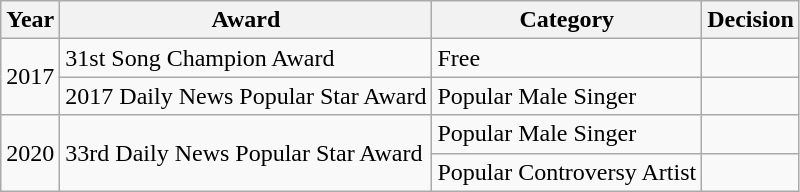<table class="wikitable">
<tr>
<th>Year</th>
<th>Award</th>
<th>Category</th>
<th>Decision</th>
</tr>
<tr>
<td rowspan="2">2017</td>
<td>31st Song Champion Award</td>
<td>Free</td>
<td></td>
</tr>
<tr>
<td>2017 Daily News Popular Star Award</td>
<td>Popular Male Singer</td>
<td></td>
</tr>
<tr>
<td rowspan="2">2020</td>
<td rowspan="2">33rd Daily News Popular Star Award</td>
<td>Popular Male Singer</td>
<td></td>
</tr>
<tr>
<td>Popular Controversy Artist</td>
<td></td>
</tr>
</table>
